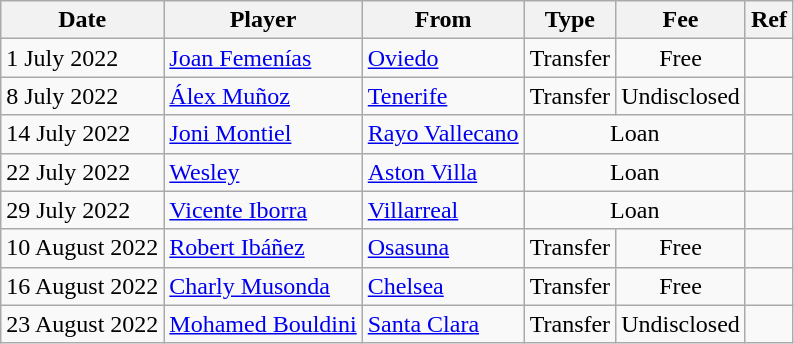<table class="wikitable">
<tr>
<th>Date</th>
<th>Player</th>
<th>From</th>
<th>Type</th>
<th>Fee</th>
<th>Ref</th>
</tr>
<tr>
<td>1 July 2022</td>
<td> <a href='#'>Joan Femenías</a></td>
<td><a href='#'>Oviedo</a></td>
<td align=center>Transfer</td>
<td align=center>Free</td>
<td align=center></td>
</tr>
<tr>
<td>8 July 2022</td>
<td> <a href='#'>Álex Muñoz</a></td>
<td><a href='#'>Tenerife</a></td>
<td align=center>Transfer</td>
<td align=center>Undisclosed</td>
<td align=center></td>
</tr>
<tr>
<td>14 July 2022</td>
<td> <a href='#'>Joni Montiel</a></td>
<td><a href='#'>Rayo Vallecano</a></td>
<td colspan="2" align=center>Loan</td>
<td align=center></td>
</tr>
<tr>
<td>22 July 2022</td>
<td> <a href='#'>Wesley</a></td>
<td> <a href='#'>Aston Villa</a></td>
<td colspan="2" align=center>Loan</td>
<td align=center></td>
</tr>
<tr>
<td>29 July 2022</td>
<td> <a href='#'>Vicente Iborra</a></td>
<td><a href='#'>Villarreal</a></td>
<td colspan=2 align=center>Loan</td>
<td align=center></td>
</tr>
<tr>
<td>10 August 2022</td>
<td> <a href='#'>Robert Ibáñez</a></td>
<td><a href='#'>Osasuna</a></td>
<td align=center>Transfer</td>
<td align=center>Free</td>
<td align=center></td>
</tr>
<tr>
<td>16 August 2022</td>
<td> <a href='#'>Charly Musonda</a></td>
<td> <a href='#'>Chelsea</a></td>
<td align=center>Transfer</td>
<td align=center>Free</td>
<td align=center></td>
</tr>
<tr>
<td>23 August 2022</td>
<td> <a href='#'>Mohamed Bouldini</a></td>
<td> <a href='#'>Santa Clara</a></td>
<td align=center>Transfer</td>
<td align=center>Undisclosed</td>
<td align=center></td>
</tr>
</table>
